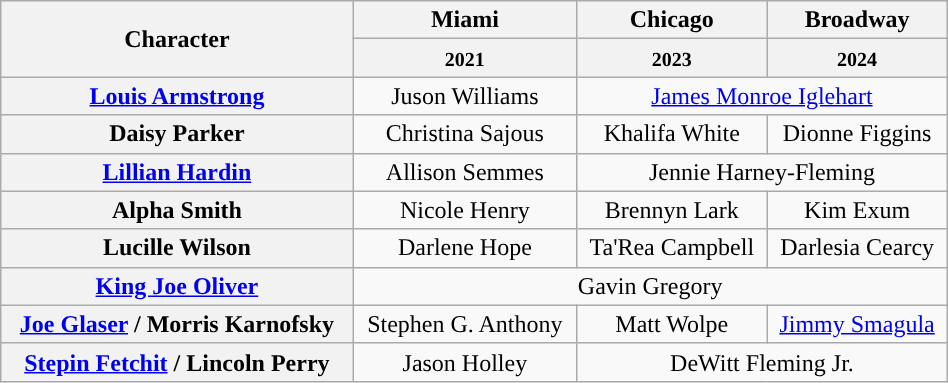<table class="wikitable" style="width:50%; text-align:center">
<tr>
<th rowspan="2" scope="col">Character</th>
<th>Miami</th>
<th>Chicago</th>
<th>Broadway</th>
</tr>
<tr>
<th><small>2021</small></th>
<th><small>2023</small></th>
<th><small>2024</small></th>
</tr>
<tr>
<th><a href='#'>Louis Armstrong</a></th>
<td colspan="1">Juson Williams</td>
<td colspan="2"><a href='#'>James Monroe Iglehart</a></td>
</tr>
<tr>
<th>Daisy Parker</th>
<td colspan="1”">Christina Sajous</td>
<td colspan="1”">Khalifa White</td>
<td>Dionne Figgins</td>
</tr>
<tr>
<th><a href='#'>Lillian Hardin</a></th>
<td colspan="1”">Allison Semmes</td>
<td colspan="2”">Jennie Harney-Fleming</td>
</tr>
<tr>
<th>Alpha Smith</th>
<td colspan="1">Nicole Henry</td>
<td colspan="1">Brennyn Lark</td>
<td>Kim Exum</td>
</tr>
<tr>
<th>Lucille Wilson</th>
<td colspan="1">Darlene Hope</td>
<td colspan="1">Ta'Rea Campbell</td>
<td>Darlesia Cearcy</td>
</tr>
<tr>
<th><a href='#'>King Joe Oliver</a></th>
<td colspan="3”">Gavin Gregory</td>
</tr>
<tr>
<th><a href='#'>Joe Glaser</a> / Morris Karnofsky</th>
<td colspan="1">Stephen G. Anthony</td>
<td colspan="1">Matt Wolpe</td>
<td><a href='#'>Jimmy Smagula</a></td>
</tr>
<tr>
<th><a href='#'>Stepin Fetchit</a> / Lincoln Perry</th>
<td colspan="1">Jason Holley</td>
<td colspan="2">DeWitt Fleming Jr.</td>
</tr>
</table>
